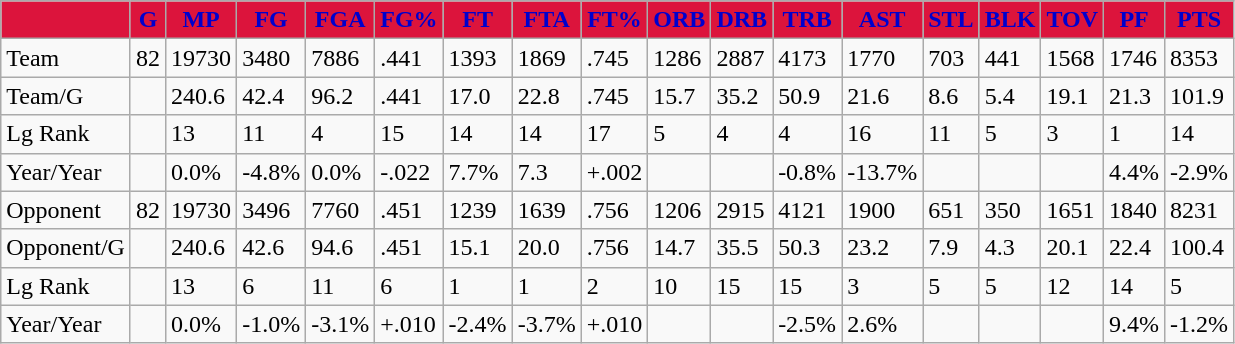<table class="wikitable">
<tr>
<th style="color:#0000CD; background:#DC143C;"></th>
<th style="color:#0000CD; background:#DC143C;">G</th>
<th style="color:#0000CD; background:#DC143C;">MP</th>
<th style="color:#0000CD; background:#DC143C;">FG</th>
<th style="color:#0000CD; background:#DC143C;">FGA</th>
<th style="color:#0000CD; background:#DC143C;">FG%</th>
<th style="color:#0000CD; background:#DC143C;">FT</th>
<th style="color:#0000CD; background:#DC143C;">FTA</th>
<th style="color:#0000CD; background:#DC143C;">FT%</th>
<th style="color:#0000CD; background:#DC143C;">ORB</th>
<th style="color:#0000CD; background:#DC143C;">DRB</th>
<th style="color:#0000CD; background:#DC143C;">TRB</th>
<th style="color:#0000CD; background:#DC143C;">AST</th>
<th style="color:#0000CD; background:#DC143C;">STL</th>
<th style="color:#0000CD; background:#DC143C;">BLK</th>
<th style="color:#0000CD; background:#DC143C;">TOV</th>
<th style="color:#0000CD; background:#DC143C;">PF</th>
<th style="color:#0000CD; background:#DC143C;">PTS</th>
</tr>
<tr>
<td>Team</td>
<td>82</td>
<td>19730</td>
<td>3480</td>
<td>7886</td>
<td>.441</td>
<td>1393</td>
<td>1869</td>
<td>.745</td>
<td>1286</td>
<td>2887</td>
<td>4173</td>
<td>1770</td>
<td>703</td>
<td>441</td>
<td>1568</td>
<td>1746</td>
<td>8353</td>
</tr>
<tr>
<td>Team/G</td>
<td></td>
<td>240.6</td>
<td>42.4</td>
<td>96.2</td>
<td>.441</td>
<td>17.0</td>
<td>22.8</td>
<td>.745</td>
<td>15.7</td>
<td>35.2</td>
<td>50.9</td>
<td>21.6</td>
<td>8.6</td>
<td>5.4</td>
<td>19.1</td>
<td>21.3</td>
<td>101.9</td>
</tr>
<tr>
<td>Lg Rank</td>
<td></td>
<td>13</td>
<td>11</td>
<td>4</td>
<td>15</td>
<td>14</td>
<td>14</td>
<td>17</td>
<td>5</td>
<td>4</td>
<td>4</td>
<td>16</td>
<td>11</td>
<td>5</td>
<td>3</td>
<td>1</td>
<td>14</td>
</tr>
<tr>
<td>Year/Year</td>
<td></td>
<td>0.0%</td>
<td>-4.8%</td>
<td>0.0%</td>
<td>-.022</td>
<td>7.7%</td>
<td>7.3</td>
<td>+.002</td>
<td></td>
<td></td>
<td>-0.8%</td>
<td>-13.7%</td>
<td></td>
<td></td>
<td></td>
<td>4.4%</td>
<td>-2.9%</td>
</tr>
<tr>
<td>Opponent</td>
<td>82</td>
<td>19730</td>
<td>3496</td>
<td>7760</td>
<td>.451</td>
<td>1239</td>
<td>1639</td>
<td>.756</td>
<td>1206</td>
<td>2915</td>
<td>4121</td>
<td>1900</td>
<td>651</td>
<td>350</td>
<td>1651</td>
<td>1840</td>
<td>8231</td>
</tr>
<tr>
<td>Opponent/G</td>
<td></td>
<td>240.6</td>
<td>42.6</td>
<td>94.6</td>
<td>.451</td>
<td>15.1</td>
<td>20.0</td>
<td>.756</td>
<td>14.7</td>
<td>35.5</td>
<td>50.3</td>
<td>23.2</td>
<td>7.9</td>
<td>4.3</td>
<td>20.1</td>
<td>22.4</td>
<td>100.4</td>
</tr>
<tr>
<td>Lg Rank</td>
<td></td>
<td>13</td>
<td>6</td>
<td>11</td>
<td>6</td>
<td>1</td>
<td>1</td>
<td>2</td>
<td>10</td>
<td>15</td>
<td>15</td>
<td>3</td>
<td>5</td>
<td>5</td>
<td>12</td>
<td>14</td>
<td>5</td>
</tr>
<tr>
<td>Year/Year</td>
<td></td>
<td>0.0%</td>
<td>-1.0%</td>
<td>-3.1%</td>
<td>+.010</td>
<td>-2.4%</td>
<td>-3.7%</td>
<td>+.010</td>
<td></td>
<td></td>
<td>-2.5%</td>
<td>2.6%</td>
<td></td>
<td></td>
<td></td>
<td>9.4%</td>
<td>-1.2%</td>
</tr>
</table>
